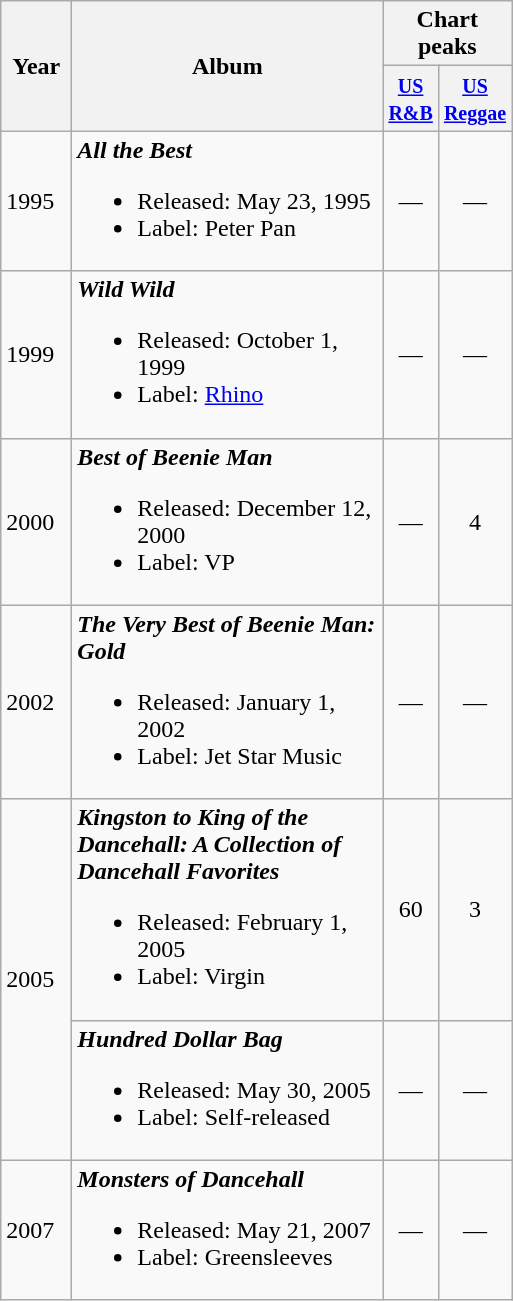<table class="wikitable">
<tr>
<th rowspan="2" style="width:40px;">Year</th>
<th rowspan="2" style="width:200px;">Album</th>
<th colspan="2">Chart peaks </th>
</tr>
<tr>
<th style="width:25px;"><small><a href='#'>US R&B</a></small></th>
<th style="width:25px;"><small><a href='#'>US Reggae</a></small></th>
</tr>
<tr>
<td>1995</td>
<td><strong><em>All the Best</em></strong><br><ul><li>Released: May 23, 1995</li><li>Label: Peter Pan</li></ul></td>
<td style="text-align:center;">—</td>
<td style="text-align:center;">—</td>
</tr>
<tr>
<td>1999</td>
<td><strong><em>Wild Wild</em></strong><br><ul><li>Released: October 1, 1999</li><li>Label: <a href='#'>Rhino</a></li></ul></td>
<td style="text-align:center;">—</td>
<td style="text-align:center;">—</td>
</tr>
<tr>
<td>2000</td>
<td><strong><em>Best of Beenie Man</em></strong><br><ul><li>Released: December 12, 2000</li><li>Label: VP</li></ul></td>
<td style="text-align:center;">—</td>
<td style="text-align:center;">4</td>
</tr>
<tr>
<td>2002</td>
<td><strong><em>The Very Best of Beenie Man: Gold</em></strong><br><ul><li>Released: January 1, 2002</li><li>Label: Jet Star Music</li></ul></td>
<td style="text-align:center;">—</td>
<td style="text-align:center;">—</td>
</tr>
<tr>
<td rowspan="2">2005</td>
<td><strong><em>Kingston to King of the Dancehall: A Collection of Dancehall Favorites</em></strong><br><ul><li>Released: February 1, 2005</li><li>Label: Virgin</li></ul></td>
<td style="text-align:center;">60</td>
<td style="text-align:center;">3</td>
</tr>
<tr>
<td><strong><em>Hundred Dollar Bag</em></strong><br><ul><li>Released: May 30, 2005</li><li>Label: Self-released</li></ul></td>
<td style="text-align:center;">—</td>
<td style="text-align:center;">—</td>
</tr>
<tr>
<td>2007</td>
<td><strong><em>Monsters of Dancehall</em></strong><br><ul><li>Released: May 21, 2007</li><li>Label: Greensleeves</li></ul></td>
<td style="text-align:center;">—</td>
<td style="text-align:center;">—</td>
</tr>
</table>
